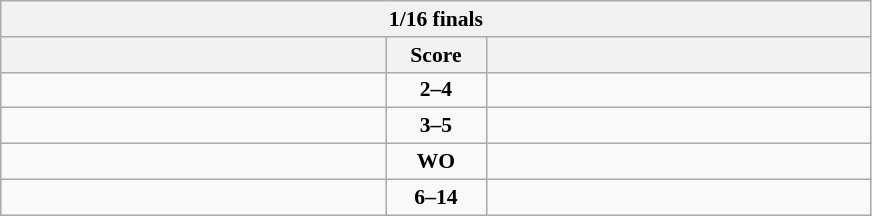<table class="wikitable" style="text-align: center; font-size:90% ">
<tr>
<th colspan=3>1/16 finals</th>
</tr>
<tr>
<th align="right" width="250"></th>
<th width="60">Score</th>
<th align="left" width="250"></th>
</tr>
<tr>
<td align=left></td>
<td align=center><strong>2–4</strong></td>
<td align=left><strong></strong></td>
</tr>
<tr>
<td align=left></td>
<td align=center><strong>3–5</strong></td>
<td align=left><strong></strong></td>
</tr>
<tr>
<td align=left><strong></strong></td>
<td align=center><strong>WO</strong></td>
<td align=left><s></s></td>
</tr>
<tr>
<td align=left></td>
<td align=center><strong>6–14</strong></td>
<td align=left><strong></strong></td>
</tr>
</table>
